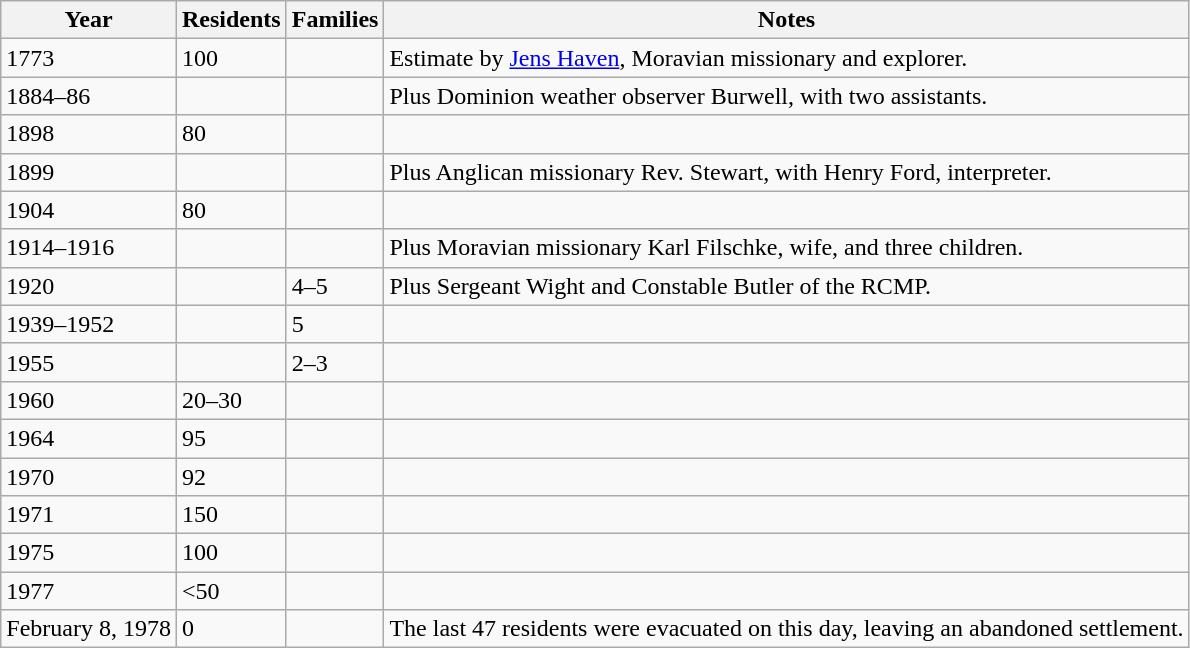<table class="wikitable sortable">
<tr>
<th>Year</th>
<th>Residents</th>
<th>Families</th>
<th>Notes</th>
</tr>
<tr>
<td>1773</td>
<td>100</td>
<td></td>
<td>Estimate by <a href='#'>Jens Haven</a>, Moravian missionary and explorer.</td>
</tr>
<tr>
<td>1884–86</td>
<td></td>
<td></td>
<td>Plus Dominion weather observer Burwell, with two assistants.</td>
</tr>
<tr>
<td>1898</td>
<td>80</td>
<td></td>
<td></td>
</tr>
<tr>
<td>1899</td>
<td></td>
<td></td>
<td>Plus Anglican missionary Rev. Stewart, with Henry Ford, interpreter.</td>
</tr>
<tr>
<td>1904</td>
<td>80</td>
<td></td>
<td></td>
</tr>
<tr>
<td>1914–1916</td>
<td></td>
<td></td>
<td>Plus Moravian missionary Karl Filschke, wife, and three children.</td>
</tr>
<tr>
<td>1920</td>
<td></td>
<td>4–5</td>
<td>Plus Sergeant Wight and Constable Butler of the RCMP.</td>
</tr>
<tr>
<td>1939–1952</td>
<td></td>
<td>5</td>
<td></td>
</tr>
<tr>
<td>1955</td>
<td></td>
<td>2–3</td>
<td></td>
</tr>
<tr>
<td>1960</td>
<td>20–30</td>
<td></td>
<td></td>
</tr>
<tr>
<td>1964</td>
<td>95</td>
<td></td>
<td></td>
</tr>
<tr>
<td>1970</td>
<td>92</td>
<td></td>
<td></td>
</tr>
<tr>
<td>1971</td>
<td>150</td>
<td></td>
<td></td>
</tr>
<tr>
<td>1975</td>
<td>100</td>
<td></td>
<td></td>
</tr>
<tr>
<td>1977</td>
<td><50</td>
<td></td>
<td></td>
</tr>
<tr>
<td>February 8, 1978</td>
<td>0</td>
<td></td>
<td>The last 47 residents were evacuated on this day, leaving an abandoned settlement.</td>
</tr>
</table>
